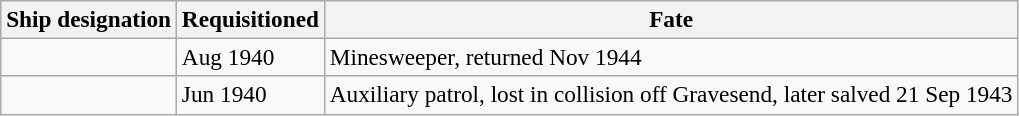<table class="wikitable" style="font-size:97%;">
<tr>
<th>Ship designation</th>
<th>Requisitioned</th>
<th>Fate</th>
</tr>
<tr>
<td></td>
<td>Aug 1940</td>
<td>Minesweeper, returned Nov 1944</td>
</tr>
<tr>
<td></td>
<td>Jun 1940</td>
<td>Auxiliary patrol, lost in collision off Gravesend, later salved 21 Sep 1943</td>
</tr>
</table>
